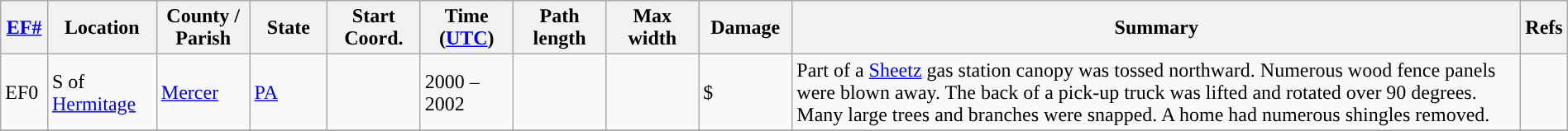<table class="wikitable sortable" style="width:100%;">
<tr>
<th scope="col" width="3%" align="center"><a href='#'>EF#</a></th>
<th scope="col" width="7%" align="center" class="unsortable">Location</th>
<th scope="col" width="6%" align="center" class="unsortable">County / Parish</th>
<th scope="col" width="5%" align="center">State</th>
<th scope="col" width="6%" align="center">Start Coord.</th>
<th scope="col" width="6%" align="center">Time (<a href='#'>UTC</a>)</th>
<th scope="col" width="6%" align="center">Path length</th>
<th scope="col" width="6%" align="center">Max width</th>
<th scope="col" width="6%" align="center">Damage</th>
<th scope="col" width="48%" class="unsortable" align="center">Summary</th>
<th scope="col" width="48%" class="unsortable" align="center">Refs</th>
</tr>
<tr>
<td>EF0</td>
<td>S of <a href='#'>Hermitage</a></td>
<td><a href='#'>Mercer</a></td>
<td><a href='#'>PA</a></td>
<td></td>
<td>2000 – 2002</td>
<td></td>
<td></td>
<td>$</td>
<td>Part of a <a href='#'>Sheetz</a> gas station canopy was tossed northward. Numerous wood fence panels were blown away. The back of a pick-up truck was lifted and rotated over 90 degrees. Many large trees and branches were snapped. A home had numerous shingles removed.</td>
<td></td>
</tr>
<tr>
</tr>
</table>
